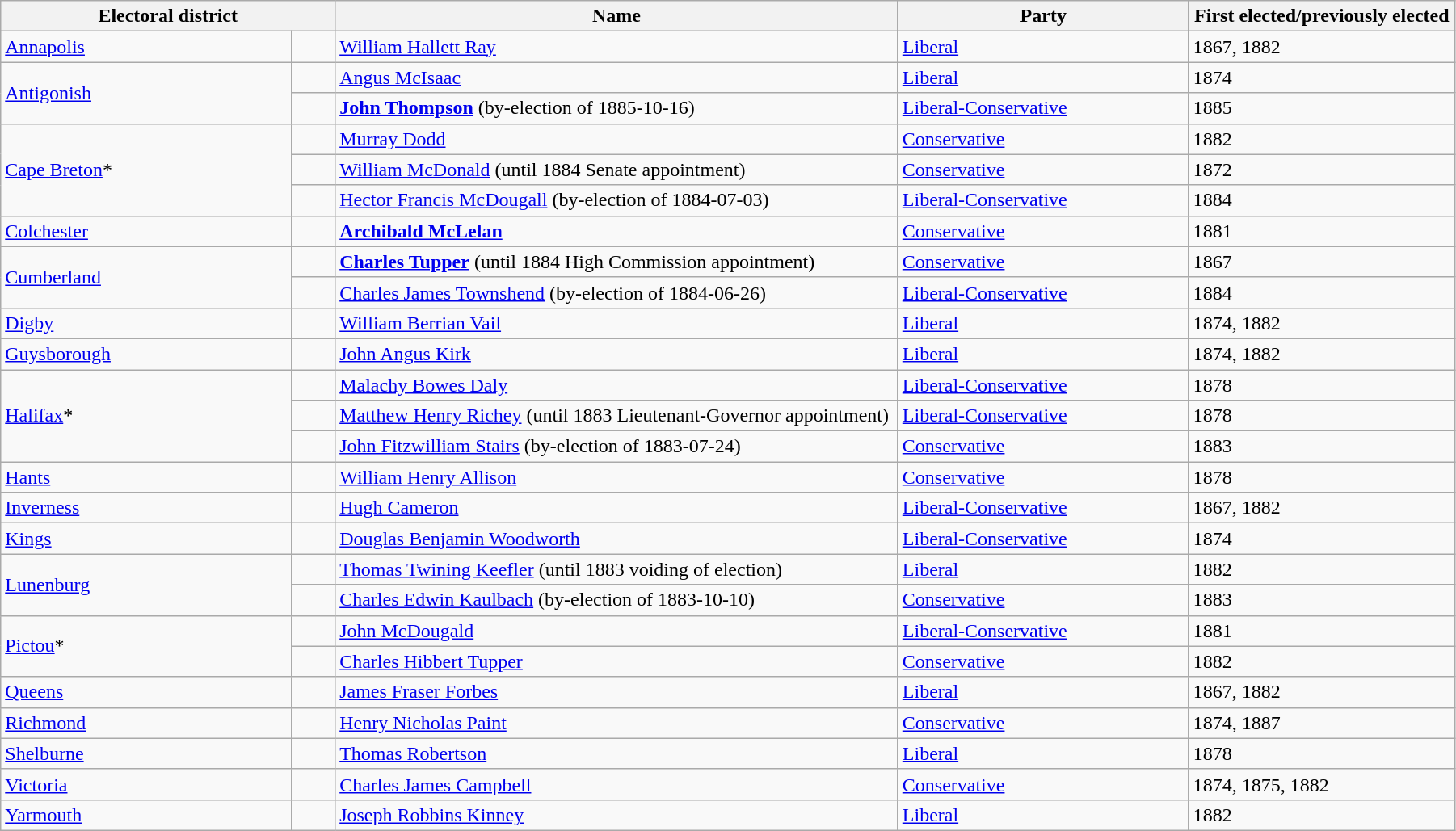<table class="wikitable" width=95%>
<tr>
<th colspan=2 width=23%>Electoral district</th>
<th>Name</th>
<th width=20%>Party</th>
<th>First elected/previously elected</th>
</tr>
<tr>
<td width=20%><a href='#'>Annapolis</a></td>
<td></td>
<td><a href='#'>William Hallett Ray</a></td>
<td><a href='#'>Liberal</a></td>
<td>1867, 1882</td>
</tr>
<tr>
<td rowspan=2><a href='#'>Antigonish</a></td>
<td></td>
<td><a href='#'>Angus McIsaac</a></td>
<td><a href='#'>Liberal</a></td>
<td>1874</td>
</tr>
<tr>
<td></td>
<td><strong><a href='#'>John Thompson</a></strong> (by-election of 1885-10-16)</td>
<td><a href='#'>Liberal-Conservative</a></td>
<td>1885</td>
</tr>
<tr>
<td rowspan=3><a href='#'>Cape Breton</a>*</td>
<td></td>
<td><a href='#'>Murray Dodd</a></td>
<td><a href='#'>Conservative</a></td>
<td>1882</td>
</tr>
<tr>
<td></td>
<td><a href='#'>William McDonald</a> (until 1884 Senate appointment)</td>
<td><a href='#'>Conservative</a></td>
<td>1872</td>
</tr>
<tr>
<td></td>
<td><a href='#'>Hector Francis McDougall</a> (by-election of 1884-07-03)</td>
<td><a href='#'>Liberal-Conservative</a></td>
<td>1884</td>
</tr>
<tr>
<td><a href='#'>Colchester</a></td>
<td></td>
<td><strong><a href='#'>Archibald McLelan</a></strong></td>
<td><a href='#'>Conservative</a></td>
<td>1881</td>
</tr>
<tr>
<td rowspan=2><a href='#'>Cumberland</a></td>
<td></td>
<td><strong><a href='#'>Charles Tupper</a></strong> (until 1884 High Commission appointment)</td>
<td><a href='#'>Conservative</a></td>
<td>1867</td>
</tr>
<tr>
<td></td>
<td><a href='#'>Charles James Townshend</a> (by-election of 1884-06-26)</td>
<td><a href='#'>Liberal-Conservative</a></td>
<td>1884</td>
</tr>
<tr>
<td><a href='#'>Digby</a></td>
<td></td>
<td><a href='#'>William Berrian Vail</a></td>
<td><a href='#'>Liberal</a></td>
<td>1874, 1882</td>
</tr>
<tr>
<td><a href='#'>Guysborough</a></td>
<td></td>
<td><a href='#'>John Angus Kirk</a></td>
<td><a href='#'>Liberal</a></td>
<td>1874, 1882</td>
</tr>
<tr>
<td rowspan=3><a href='#'>Halifax</a>*</td>
<td></td>
<td><a href='#'>Malachy Bowes Daly</a></td>
<td><a href='#'>Liberal-Conservative</a></td>
<td>1878</td>
</tr>
<tr>
<td></td>
<td><a href='#'>Matthew Henry Richey</a> (until 1883 Lieutenant-Governor appointment)</td>
<td><a href='#'>Liberal-Conservative</a></td>
<td>1878</td>
</tr>
<tr>
<td></td>
<td><a href='#'>John Fitzwilliam Stairs</a> (by-election of 1883-07-24)</td>
<td><a href='#'>Conservative</a></td>
<td>1883</td>
</tr>
<tr>
<td><a href='#'>Hants</a></td>
<td></td>
<td><a href='#'>William Henry Allison</a></td>
<td><a href='#'>Conservative</a></td>
<td>1878</td>
</tr>
<tr>
<td><a href='#'>Inverness</a></td>
<td></td>
<td><a href='#'>Hugh Cameron</a></td>
<td><a href='#'>Liberal-Conservative</a></td>
<td>1867, 1882</td>
</tr>
<tr>
<td><a href='#'>Kings</a></td>
<td></td>
<td><a href='#'>Douglas Benjamin Woodworth</a></td>
<td><a href='#'>Liberal-Conservative</a></td>
<td>1874</td>
</tr>
<tr>
<td rowspan=2><a href='#'>Lunenburg</a></td>
<td></td>
<td><a href='#'>Thomas Twining Keefler</a> (until 1883 voiding of election)</td>
<td><a href='#'>Liberal</a></td>
<td>1882</td>
</tr>
<tr>
<td></td>
<td><a href='#'>Charles Edwin Kaulbach</a> (by-election of 1883-10-10)</td>
<td><a href='#'>Conservative</a></td>
<td>1883</td>
</tr>
<tr>
<td rowspan=2><a href='#'>Pictou</a>*</td>
<td></td>
<td><a href='#'>John McDougald</a></td>
<td><a href='#'>Liberal-Conservative</a></td>
<td>1881</td>
</tr>
<tr>
<td></td>
<td><a href='#'>Charles Hibbert Tupper</a></td>
<td><a href='#'>Conservative</a></td>
<td>1882</td>
</tr>
<tr>
<td><a href='#'>Queens</a></td>
<td></td>
<td><a href='#'>James Fraser Forbes</a></td>
<td><a href='#'>Liberal</a></td>
<td>1867, 1882</td>
</tr>
<tr>
<td><a href='#'>Richmond</a></td>
<td></td>
<td><a href='#'>Henry Nicholas Paint</a></td>
<td><a href='#'>Conservative</a></td>
<td>1874, 1887</td>
</tr>
<tr>
<td><a href='#'>Shelburne</a></td>
<td></td>
<td><a href='#'>Thomas Robertson</a></td>
<td><a href='#'>Liberal</a></td>
<td>1878</td>
</tr>
<tr>
<td><a href='#'>Victoria</a></td>
<td></td>
<td><a href='#'>Charles James Campbell</a></td>
<td><a href='#'>Conservative</a></td>
<td>1874, 1875, 1882</td>
</tr>
<tr>
<td><a href='#'>Yarmouth</a></td>
<td></td>
<td><a href='#'>Joseph Robbins Kinney</a></td>
<td><a href='#'>Liberal</a></td>
<td>1882</td>
</tr>
</table>
